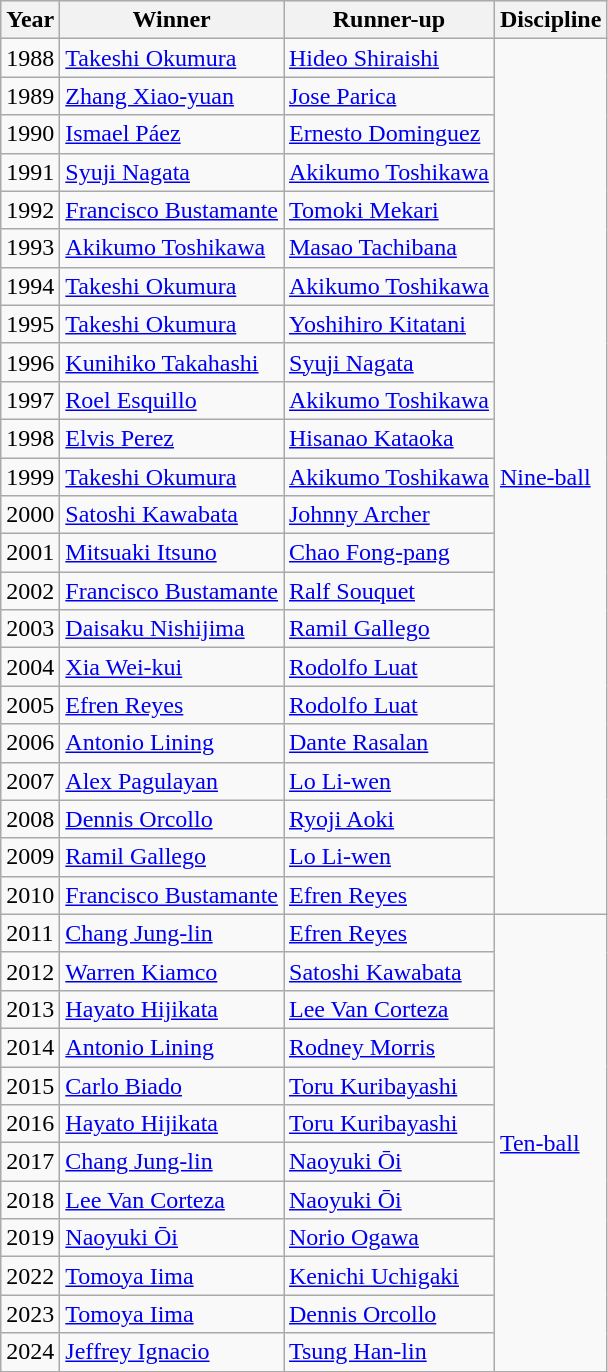<table class="wikitable sortable">
<tr bgcolor="#efefef">
<th>Year</th>
<th class="unsortable">Winner</th>
<th>Runner-up</th>
<th>Discipline</th>
</tr>
<tr>
<td>1988</td>
<td> <a href='#'>Takeshi Okumura</a></td>
<td> <a href='#'>Hideo Shiraishi</a></td>
<td rowspan="23"><a href='#'>Nine-ball</a></td>
</tr>
<tr>
<td>1989</td>
<td> <a href='#'>Zhang Xiao-yuan</a></td>
<td> <a href='#'>Jose Parica</a></td>
</tr>
<tr>
<td>1990</td>
<td> <a href='#'>Ismael Páez</a></td>
<td> <a href='#'>Ernesto Dominguez</a></td>
</tr>
<tr>
<td>1991</td>
<td> <a href='#'>Syuji Nagata</a></td>
<td> <a href='#'>Akikumo Toshikawa</a></td>
</tr>
<tr>
<td>1992</td>
<td> <a href='#'>Francisco Bustamante</a></td>
<td> <a href='#'>Tomoki Mekari</a></td>
</tr>
<tr>
<td>1993</td>
<td> <a href='#'>Akikumo Toshikawa</a></td>
<td> <a href='#'>Masao Tachibana</a></td>
</tr>
<tr>
<td>1994</td>
<td> <a href='#'>Takeshi Okumura</a> </td>
<td> <a href='#'>Akikumo Toshikawa</a></td>
</tr>
<tr>
<td>1995</td>
<td> <a href='#'>Takeshi Okumura</a> </td>
<td> <a href='#'>Yoshihiro Kitatani</a></td>
</tr>
<tr>
<td>1996</td>
<td> <a href='#'>Kunihiko Takahashi</a></td>
<td> <a href='#'>Syuji Nagata</a></td>
</tr>
<tr>
<td>1997</td>
<td> <a href='#'>Roel Esquillo</a></td>
<td> <a href='#'>Akikumo Toshikawa</a></td>
</tr>
<tr>
<td>1998</td>
<td> <a href='#'>Elvis Perez</a></td>
<td> <a href='#'>Hisanao Kataoka</a></td>
</tr>
<tr>
<td>1999</td>
<td> <a href='#'>Takeshi Okumura</a> </td>
<td> <a href='#'>Akikumo Toshikawa</a></td>
</tr>
<tr>
<td>2000</td>
<td> <a href='#'>Satoshi Kawabata</a></td>
<td> <a href='#'>Johnny Archer</a></td>
</tr>
<tr>
<td>2001</td>
<td> <a href='#'>Mitsuaki Itsuno</a></td>
<td> <a href='#'>Chao Fong-pang</a></td>
</tr>
<tr>
<td>2002</td>
<td> <a href='#'>Francisco Bustamante</a> </td>
<td> <a href='#'>Ralf Souquet</a></td>
</tr>
<tr>
<td>2003</td>
<td> <a href='#'>Daisaku Nishijima</a></td>
<td> <a href='#'>Ramil Gallego</a></td>
</tr>
<tr>
<td>2004</td>
<td> <a href='#'>Xia Wei-kui</a></td>
<td> <a href='#'>Rodolfo Luat</a></td>
</tr>
<tr>
<td>2005</td>
<td> <a href='#'>Efren Reyes</a></td>
<td> <a href='#'>Rodolfo Luat</a></td>
</tr>
<tr>
<td>2006</td>
<td> <a href='#'>Antonio Lining</a></td>
<td> <a href='#'>Dante Rasalan</a></td>
</tr>
<tr>
<td>2007</td>
<td> <a href='#'>Alex Pagulayan</a></td>
<td> <a href='#'>Lo Li-wen</a></td>
</tr>
<tr>
<td>2008</td>
<td> <a href='#'>Dennis Orcollo</a></td>
<td> <a href='#'>Ryoji Aoki</a></td>
</tr>
<tr>
<td>2009</td>
<td> <a href='#'>Ramil Gallego</a></td>
<td> <a href='#'>Lo Li-wen</a></td>
</tr>
<tr>
<td>2010</td>
<td> <a href='#'>Francisco Bustamante</a> </td>
<td> <a href='#'>Efren Reyes</a></td>
</tr>
<tr>
<td>2011</td>
<td> <a href='#'>Chang Jung-lin</a></td>
<td> <a href='#'>Efren Reyes</a></td>
<td rowspan="14"><a href='#'>Ten-ball</a></td>
</tr>
<tr>
<td>2012</td>
<td> <a href='#'>Warren Kiamco</a></td>
<td> <a href='#'>Satoshi Kawabata</a></td>
</tr>
<tr>
<td>2013</td>
<td> <a href='#'>Hayato Hijikata</a></td>
<td> <a href='#'>Lee Van Corteza</a></td>
</tr>
<tr>
<td>2014</td>
<td> <a href='#'>Antonio Lining</a> </td>
<td> <a href='#'>Rodney Morris</a></td>
</tr>
<tr>
<td>2015</td>
<td> <a href='#'>Carlo Biado</a></td>
<td> <a href='#'>Toru Kuribayashi</a></td>
</tr>
<tr>
<td>2016</td>
<td> <a href='#'>Hayato Hijikata</a> </td>
<td> <a href='#'>Toru Kuribayashi</a></td>
</tr>
<tr>
<td>2017</td>
<td> <a href='#'>Chang Jung-lin</a> </td>
<td> <a href='#'>Naoyuki Ōi</a></td>
</tr>
<tr>
<td>2018</td>
<td> <a href='#'>Lee Van Corteza</a></td>
<td> <a href='#'>Naoyuki Ōi</a></td>
</tr>
<tr>
<td>2019</td>
<td> <a href='#'>Naoyuki Ōi</a></td>
<td> <a href='#'>Norio Ogawa</a></td>
</tr>
<tr>
<td>2022</td>
<td> <a href='#'>Tomoya Iima</a></td>
<td> <a href='#'>Kenichi Uchigaki</a></td>
</tr>
<tr>
<td>2023</td>
<td> <a href='#'>Tomoya Iima</a> </td>
<td> <a href='#'>Dennis Orcollo</a></td>
</tr>
<tr>
<td>2024</td>
<td> <a href='#'>Jeffrey Ignacio</a></td>
<td> <a href='#'>Tsung Han-lin</a></td>
</tr>
</table>
